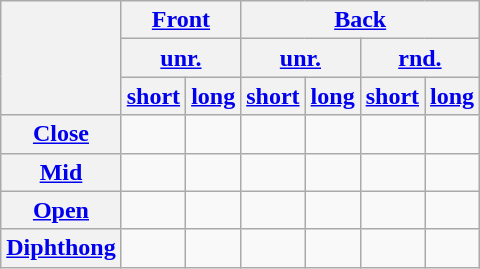<table class="wikitable" style="text-align:center">
<tr>
<th colspan=1 rowspan=3></th>
<th colspan=2><a href='#'>Front</a></th>
<th colspan=4><a href='#'>Back</a></th>
</tr>
<tr class=small>
<th colspan=2><a href='#'>unr.</a></th>
<th colspan=2><a href='#'>unr.</a></th>
<th colspan=2><a href='#'>rnd.</a></th>
</tr>
<tr class=small>
<th><a href='#'>short</a></th>
<th><a href='#'>long</a></th>
<th><a href='#'>short</a></th>
<th><a href='#'>long</a></th>
<th><a href='#'>short</a></th>
<th><a href='#'>long</a></th>
</tr>
<tr>
<th><a href='#'>Close</a></th>
<td></td>
<td></td>
<td></td>
<td></td>
<td></td>
<td></td>
</tr>
<tr>
<th><a href='#'>Mid</a></th>
<td></td>
<td></td>
<td></td>
<td></td>
<td></td>
<td></td>
</tr>
<tr>
<th><a href='#'>Open</a></th>
<td></td>
<td></td>
<td></td>
<td></td>
<td></td>
<td></td>
</tr>
<tr>
<th><a href='#'>Diphthong</a></th>
<td></td>
<td></td>
<td></td>
<td></td>
<td></td>
<td></td>
</tr>
</table>
